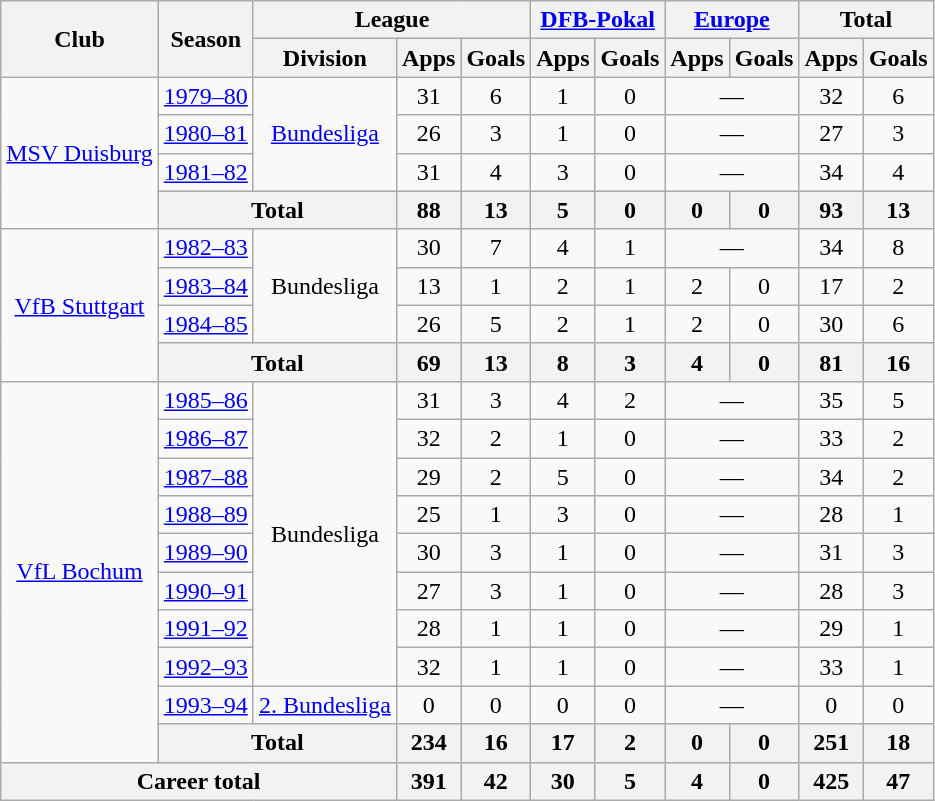<table class="wikitable" style="text-align:center">
<tr>
<th rowspan="2">Club</th>
<th rowspan="2">Season</th>
<th colspan="3">League</th>
<th colspan="2"><a href='#'>DFB-Pokal</a></th>
<th colspan="2"><a href='#'>Europe</a></th>
<th colspan="2">Total</th>
</tr>
<tr>
<th>Division</th>
<th>Apps</th>
<th>Goals</th>
<th>Apps</th>
<th>Goals</th>
<th>Apps</th>
<th>Goals</th>
<th>Apps</th>
<th>Goals</th>
</tr>
<tr>
<td rowspan="4"><a href='#'>MSV Duisburg</a></td>
<td><a href='#'>1979–80</a></td>
<td rowspan="3"><a href='#'>Bundesliga</a></td>
<td>31</td>
<td>6</td>
<td>1</td>
<td>0</td>
<td colspan="2">—</td>
<td>32</td>
<td>6</td>
</tr>
<tr>
<td><a href='#'>1980–81</a></td>
<td>26</td>
<td>3</td>
<td>1</td>
<td>0</td>
<td colspan="2">—</td>
<td>27</td>
<td>3</td>
</tr>
<tr>
<td><a href='#'>1981–82</a></td>
<td>31</td>
<td>4</td>
<td>3</td>
<td>0</td>
<td colspan="2">—</td>
<td>34</td>
<td>4</td>
</tr>
<tr>
<th colspan="2">Total</th>
<th>88</th>
<th>13</th>
<th>5</th>
<th>0</th>
<th>0</th>
<th>0</th>
<th>93</th>
<th>13</th>
</tr>
<tr>
<td rowspan="4"><a href='#'>VfB Stuttgart</a></td>
<td><a href='#'>1982–83</a></td>
<td rowspan="3">Bundesliga</td>
<td>30</td>
<td>7</td>
<td>4</td>
<td>1</td>
<td colspan="2">—</td>
<td>34</td>
<td>8</td>
</tr>
<tr>
<td><a href='#'>1983–84</a></td>
<td>13</td>
<td>1</td>
<td>2</td>
<td>1</td>
<td>2</td>
<td>0</td>
<td>17</td>
<td>2</td>
</tr>
<tr>
<td><a href='#'>1984–85</a></td>
<td>26</td>
<td>5</td>
<td>2</td>
<td>1</td>
<td>2</td>
<td>0</td>
<td>30</td>
<td>6</td>
</tr>
<tr>
<th colspan="2">Total</th>
<th>69</th>
<th>13</th>
<th>8</th>
<th>3</th>
<th>4</th>
<th>0</th>
<th>81</th>
<th>16</th>
</tr>
<tr>
<td rowspan="10"><a href='#'>VfL Bochum</a></td>
<td><a href='#'>1985–86</a></td>
<td rowspan="8">Bundesliga</td>
<td>31</td>
<td>3</td>
<td>4</td>
<td>2</td>
<td colspan="2">—</td>
<td>35</td>
<td>5</td>
</tr>
<tr>
<td><a href='#'>1986–87</a></td>
<td>32</td>
<td>2</td>
<td>1</td>
<td>0</td>
<td colspan="2">—</td>
<td>33</td>
<td>2</td>
</tr>
<tr>
<td><a href='#'>1987–88</a></td>
<td>29</td>
<td>2</td>
<td>5</td>
<td>0</td>
<td colspan="2">—</td>
<td>34</td>
<td>2</td>
</tr>
<tr>
<td><a href='#'>1988–89</a></td>
<td>25</td>
<td>1</td>
<td>3</td>
<td>0</td>
<td colspan="2">—</td>
<td>28</td>
<td>1</td>
</tr>
<tr>
<td><a href='#'>1989–90</a></td>
<td>30</td>
<td>3</td>
<td>1</td>
<td>0</td>
<td colspan="2">—</td>
<td>31</td>
<td>3</td>
</tr>
<tr>
<td><a href='#'>1990–91</a></td>
<td>27</td>
<td>3</td>
<td>1</td>
<td>0</td>
<td colspan="2">—</td>
<td>28</td>
<td>3</td>
</tr>
<tr>
<td><a href='#'>1991–92</a></td>
<td>28</td>
<td>1</td>
<td>1</td>
<td>0</td>
<td colspan="2">—</td>
<td>29</td>
<td>1</td>
</tr>
<tr>
<td><a href='#'>1992–93</a></td>
<td>32</td>
<td>1</td>
<td>1</td>
<td>0</td>
<td colspan="2">—</td>
<td>33</td>
<td>1</td>
</tr>
<tr>
<td><a href='#'>1993–94</a></td>
<td><a href='#'>2.&nbsp;Bundesliga</a></td>
<td>0</td>
<td>0</td>
<td>0</td>
<td>0</td>
<td colspan="2">—</td>
<td>0</td>
<td>0</td>
</tr>
<tr>
<th colspan="2">Total</th>
<th>234</th>
<th>16</th>
<th>17</th>
<th>2</th>
<th>0</th>
<th>0</th>
<th>251</th>
<th>18</th>
</tr>
<tr>
<th colspan="3">Career total</th>
<th>391</th>
<th>42</th>
<th>30</th>
<th>5</th>
<th>4</th>
<th>0</th>
<th>425</th>
<th>47</th>
</tr>
</table>
